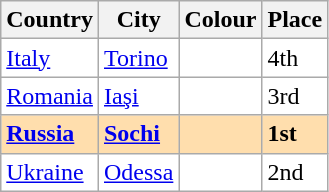<table class="wikitable">
<tr>
<th>Country</th>
<th>City</th>
<th>Colour</th>
<th>Place</th>
</tr>
<tr bgcolor="#FFFFFF">
<td> <a href='#'>Italy</a></td>
<td><a href='#'>Torino</a></td>
<td></td>
<td>4th</td>
</tr>
<tr bgcolor="#FFFFFF">
<td> <a href='#'>Romania</a></td>
<td><a href='#'>Iaşi</a></td>
<td></td>
<td>3rd</td>
</tr>
<tr bgcolor="#FFDEAD">
<td> <strong><a href='#'>Russia</a></strong></td>
<td><strong><a href='#'>Sochi</a></strong></td>
<td></td>
<td><strong>1st</strong></td>
</tr>
<tr bgcolor="#FFFFFF">
<td> <a href='#'>Ukraine</a></td>
<td><a href='#'>Odessa</a></td>
<td></td>
<td>2nd</td>
</tr>
</table>
